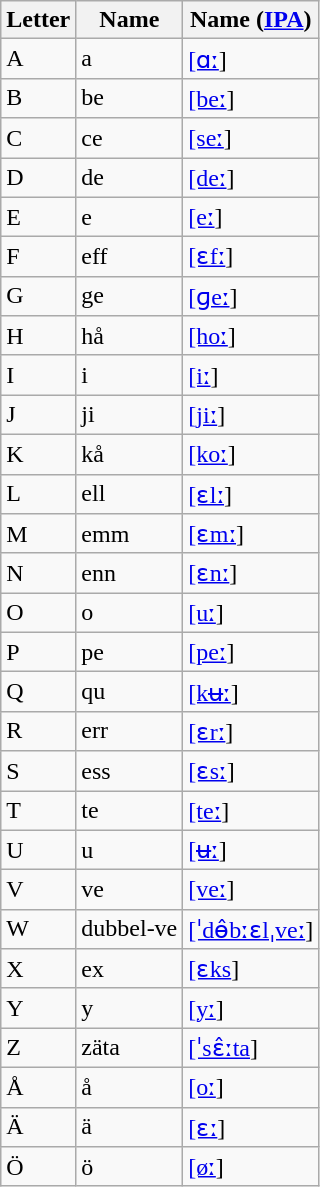<table class="wikitable">
<tr>
<th>Letter</th>
<th>Name</th>
<th>Name (<a href='#'>IPA</a>)</th>
</tr>
<tr>
<td>A</td>
<td>a</td>
<td><a href='#'>[ɑː</a>]</td>
</tr>
<tr>
<td>B</td>
<td>be</td>
<td><a href='#'>[beː</a>]</td>
</tr>
<tr>
<td>C</td>
<td>ce</td>
<td><a href='#'>[seː</a>]</td>
</tr>
<tr>
<td>D</td>
<td>de</td>
<td><a href='#'>[deː</a>]</td>
</tr>
<tr>
<td>E</td>
<td>e</td>
<td><a href='#'>[eː</a>]</td>
</tr>
<tr>
<td>F</td>
<td>eff</td>
<td><a href='#'>[ɛfː</a>]</td>
</tr>
<tr>
<td>G</td>
<td>ge</td>
<td><a href='#'>[ɡeː</a>]</td>
</tr>
<tr>
<td>H</td>
<td>hå</td>
<td><a href='#'>[hoː</a>]</td>
</tr>
<tr>
<td>I</td>
<td>i</td>
<td><a href='#'>[iː</a>]</td>
</tr>
<tr>
<td>J</td>
<td>ji</td>
<td><a href='#'>[jiː</a>]</td>
</tr>
<tr>
<td>K</td>
<td>kå</td>
<td><a href='#'>[koː</a>]</td>
</tr>
<tr>
<td>L</td>
<td>ell</td>
<td><a href='#'>[ɛlː</a>]</td>
</tr>
<tr>
<td>M</td>
<td>emm</td>
<td><a href='#'>[ɛmː</a>]</td>
</tr>
<tr>
<td>N</td>
<td>enn</td>
<td><a href='#'>[ɛnː</a>]</td>
</tr>
<tr>
<td>O</td>
<td>o</td>
<td><a href='#'>[uː</a>]</td>
</tr>
<tr>
<td>P</td>
<td>pe</td>
<td><a href='#'>[peː</a>]</td>
</tr>
<tr>
<td>Q</td>
<td>qu</td>
<td><a href='#'>[kʉː</a>]</td>
</tr>
<tr>
<td>R</td>
<td>err</td>
<td><a href='#'>[ɛrː</a>]</td>
</tr>
<tr>
<td>S</td>
<td>ess</td>
<td><a href='#'>[ɛsː</a>]</td>
</tr>
<tr>
<td>T</td>
<td>te</td>
<td><a href='#'>[teː</a>]</td>
</tr>
<tr>
<td>U</td>
<td>u</td>
<td><a href='#'>[ʉː</a>]</td>
</tr>
<tr>
<td>V</td>
<td>ve</td>
<td><a href='#'>[veː</a>]</td>
</tr>
<tr>
<td>W</td>
<td>dubbel-ve</td>
<td><a href='#'>[ˈdɵ̂bːɛlˌveː</a>]</td>
</tr>
<tr>
<td>X</td>
<td>ex</td>
<td><a href='#'>[ɛks</a>]</td>
</tr>
<tr>
<td>Y</td>
<td>y</td>
<td><a href='#'>[yː</a>]</td>
</tr>
<tr>
<td>Z</td>
<td>zäta</td>
<td><a href='#'>[ˈsɛ̂ːta</a>]</td>
</tr>
<tr>
<td>Å</td>
<td>å</td>
<td><a href='#'>[oː</a>]</td>
</tr>
<tr>
<td>Ä</td>
<td>ä</td>
<td><a href='#'>[ɛː</a>]</td>
</tr>
<tr>
<td>Ö</td>
<td>ö</td>
<td><a href='#'>[øː</a>]</td>
</tr>
</table>
